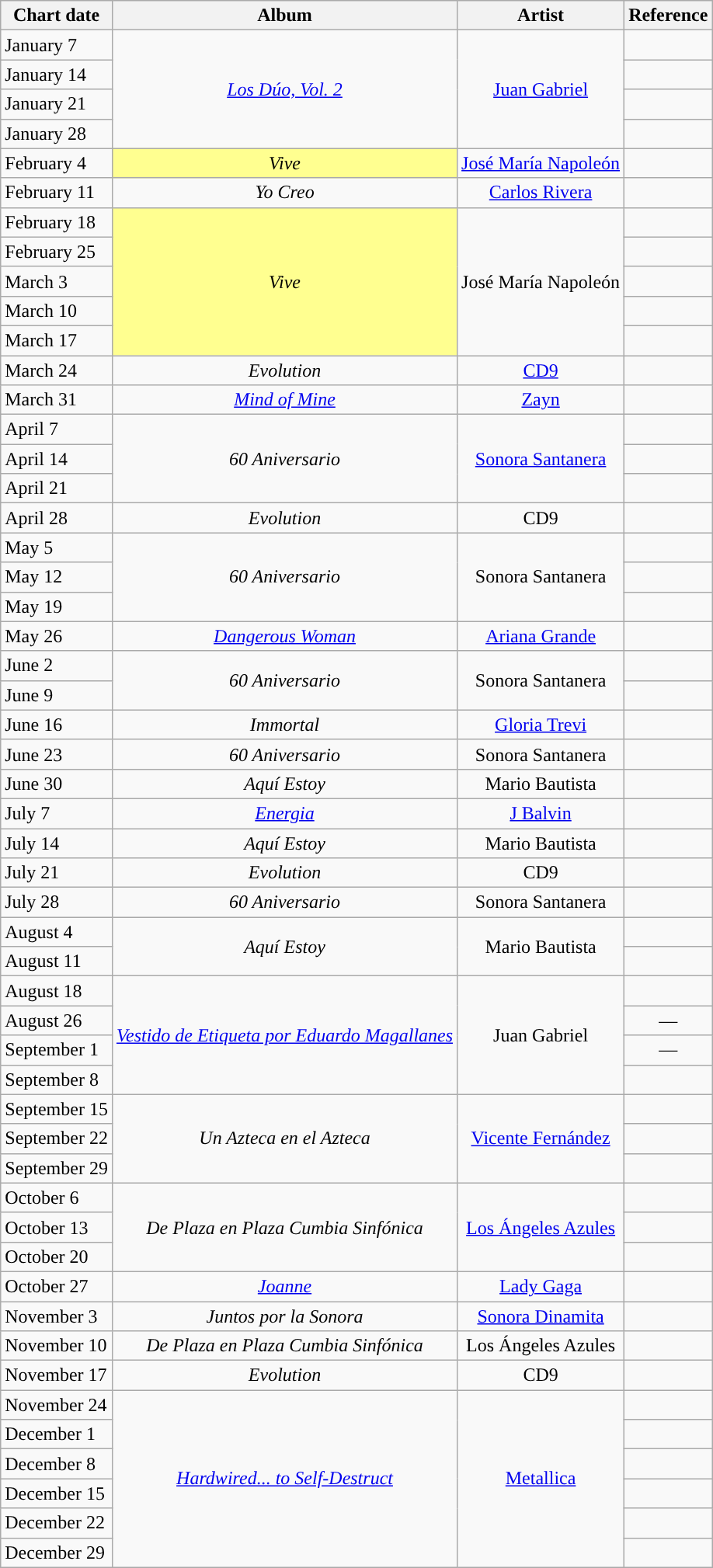<table class="wikitable">
<tr>
<th>Chart date</th>
<th>Album</th>
<th>Artist</th>
<th class="unsortable">Reference</th>
</tr>
<tr>
<td>January 7</td>
<td style="text-align: center;" rowspan="4"><em><a href='#'>Los Dúo, Vol. 2</a></em></td>
<td style="text-align: center;" rowspan="4"><a href='#'>Juan Gabriel</a></td>
<td style="text-align: center;"></td>
</tr>
<tr>
<td>January 14</td>
<td style="text-align: center;"></td>
</tr>
<tr>
<td>January 21</td>
<td style="text-align: center;"></td>
</tr>
<tr>
<td>January 28</td>
<td style="text-align: center;"></td>
</tr>
<tr>
<td>February 4</td>
<td bgcolor=#FFFF90 style="text-align: center;"><em>Vive</em></td>
<td style="text-align: center;"><a href='#'>José María Napoleón</a></td>
<td style="text-align: center;"></td>
</tr>
<tr>
<td>February 11</td>
<td style="text-align: center;"><em>Yo Creo</em></td>
<td style="text-align: center;"><a href='#'>Carlos Rivera</a></td>
<td style="text-align: center;"></td>
</tr>
<tr>
<td>February 18</td>
<td bgcolor=#FFFF90 style="text-align: center;" rowspan="5"><em>Vive</em></td>
<td style="text-align: center;" rowspan="5">José María Napoleón</td>
<td style="text-align: center;"></td>
</tr>
<tr>
<td>February 25</td>
<td style="text-align: center;"></td>
</tr>
<tr>
<td>March 3</td>
<td style="text-align: center;"></td>
</tr>
<tr>
<td>March 10</td>
<td style="text-align: center;"></td>
</tr>
<tr>
<td>March 17</td>
<td style="text-align: center;"></td>
</tr>
<tr>
<td>March 24</td>
<td style="text-align: center;"><em>Evolution</em></td>
<td style="text-align: center;"><a href='#'>CD9</a></td>
<td style="text-align: center;"></td>
</tr>
<tr>
<td>March 31</td>
<td style="text-align: center;"><em><a href='#'>Mind of Mine</a></em></td>
<td style="text-align: center;"><a href='#'>Zayn</a></td>
<td style="text-align: center;"></td>
</tr>
<tr>
<td>April 7</td>
<td style="text-align: center;" rowspan="3"><em>60 Aniversario</em></td>
<td style="text-align: center;" rowspan="3"><a href='#'>Sonora Santanera</a></td>
<td style="text-align: center;"></td>
</tr>
<tr>
<td>April 14</td>
<td style="text-align: center;"></td>
</tr>
<tr>
<td>April 21</td>
<td style="text-align: center;"></td>
</tr>
<tr>
<td>April 28</td>
<td style="text-align: center;"><em>Evolution</em></td>
<td style="text-align: center;">CD9</td>
<td style="text-align: center;"></td>
</tr>
<tr>
<td>May 5</td>
<td style="text-align: center;" rowspan="3"><em>60 Aniversario</em></td>
<td style="text-align: center;" rowspan="3">Sonora Santanera</td>
<td style="text-align: center;"></td>
</tr>
<tr>
<td>May 12</td>
<td style="text-align: center;"></td>
</tr>
<tr>
<td>May 19</td>
<td style="text-align: center;"></td>
</tr>
<tr>
<td>May 26</td>
<td style="text-align: center;"><em><a href='#'>Dangerous Woman</a></em></td>
<td style="text-align: center;"><a href='#'>Ariana Grande</a></td>
<td style="text-align: center;"></td>
</tr>
<tr>
<td>June 2</td>
<td style="text-align: center;" rowspan="2"><em>60 Aniversario</em></td>
<td style="text-align: center;" rowspan="2">Sonora Santanera</td>
<td style="text-align: center;"></td>
</tr>
<tr>
<td>June 9</td>
<td style="text-align: center;"></td>
</tr>
<tr>
<td>June 16</td>
<td style="text-align: center;"><em>Immortal</em></td>
<td style="text-align: center;"><a href='#'>Gloria Trevi</a></td>
<td style="text-align: center;"></td>
</tr>
<tr>
<td>June 23</td>
<td style="text-align: center;"><em>60 Aniversario</em></td>
<td style="text-align: center;">Sonora Santanera</td>
<td style="text-align: center;"></td>
</tr>
<tr>
<td>June 30</td>
<td style="text-align: center;"><em>Aquí Estoy</em></td>
<td style="text-align: center;">Mario Bautista</td>
<td style="text-align: center;"></td>
</tr>
<tr>
<td>July 7</td>
<td style="text-align: center;"><em><a href='#'>Energia</a></em></td>
<td style="text-align: center;"><a href='#'>J Balvin</a></td>
<td style="text-align: center;"></td>
</tr>
<tr>
<td>July 14</td>
<td style="text-align: center;"><em>Aquí Estoy</em></td>
<td style="text-align: center;">Mario Bautista</td>
<td style="text-align: center;"></td>
</tr>
<tr>
<td>July 21</td>
<td style="text-align: center;"><em>Evolution</em></td>
<td style="text-align: center;">CD9</td>
<td style="text-align: center;"></td>
</tr>
<tr>
<td>July 28</td>
<td style="text-align: center;"><em>60 Aniversario</em></td>
<td style="text-align: center;">Sonora Santanera</td>
<td style="text-align: center;"></td>
</tr>
<tr>
<td>August 4</td>
<td style="text-align: center;" rowspan="2"><em>Aquí Estoy</em></td>
<td style="text-align: center;" rowspan="2">Mario Bautista</td>
<td style="text-align: center;"></td>
</tr>
<tr>
<td>August 11</td>
<td style="text-align: center;"></td>
</tr>
<tr>
<td>August 18</td>
<td style="text-align: center;" rowspan="4"><em><a href='#'>Vestido de Etiqueta por Eduardo Magallanes</a></em></td>
<td style="text-align: center;" rowspan="4">Juan Gabriel</td>
<td style="text-align: center;"></td>
</tr>
<tr>
<td>August 26</td>
<td style="text-align: center;">—</td>
</tr>
<tr>
<td>September 1</td>
<td style="text-align: center;">—</td>
</tr>
<tr>
<td>September 8</td>
<td style="text-align: center;"></td>
</tr>
<tr>
<td>September 15</td>
<td style="text-align: center;" rowspan="3"><em>Un Azteca en el Azteca</em></td>
<td style="text-align: center;" rowspan="3"><a href='#'>Vicente Fernández</a></td>
<td style="text-align: center;"></td>
</tr>
<tr>
<td>September 22</td>
<td style="text-align: center;"></td>
</tr>
<tr>
<td>September 29</td>
<td style="text-align: center;"></td>
</tr>
<tr>
<td>October 6</td>
<td style="text-align: center;" rowspan="3"><em>De Plaza en Plaza Cumbia Sinfónica</em></td>
<td style="text-align: center;" rowspan="3"><a href='#'>Los Ángeles Azules</a></td>
<td style="text-align: center;"></td>
</tr>
<tr>
<td>October 13</td>
<td style="text-align: center;"></td>
</tr>
<tr>
<td>October 20</td>
<td style="text-align: center;"></td>
</tr>
<tr>
<td>October 27</td>
<td style="text-align: center;"><em><a href='#'>Joanne</a></em></td>
<td style="text-align: center;"><a href='#'>Lady Gaga</a></td>
<td style="text-align: center;"></td>
</tr>
<tr>
<td>November 3</td>
<td style="text-align: center;"><em>Juntos por la Sonora</em></td>
<td style="text-align: center;"><a href='#'>Sonora Dinamita</a></td>
<td style="text-align: center;"></td>
</tr>
<tr>
<td>November 10</td>
<td style="text-align: center;"><em>De Plaza en Plaza Cumbia Sinfónica</em></td>
<td style="text-align: center;">Los Ángeles Azules</td>
<td style="text-align: center;"></td>
</tr>
<tr>
<td>November 17</td>
<td style="text-align: center;"><em>Evolution</em></td>
<td style="text-align: center;">CD9</td>
<td style="text-align: center;"></td>
</tr>
<tr>
<td>November 24</td>
<td style="text-align: center;" rowspan="6"><em><a href='#'>Hardwired... to Self-Destruct</a></em></td>
<td style="text-align: center;" rowspan="6"><a href='#'>Metallica</a></td>
<td style="text-align: center;"></td>
</tr>
<tr>
<td>December  1</td>
<td style="text-align: center;"></td>
</tr>
<tr>
<td>December  8</td>
<td style="text-align: center;"></td>
</tr>
<tr>
<td>December 15</td>
<td style="text-align: center;"></td>
</tr>
<tr>
<td>December 22</td>
<td style="text-align: center;"></td>
</tr>
<tr>
<td>December 29</td>
<td style="text-align: center;"></td>
</tr>
</table>
